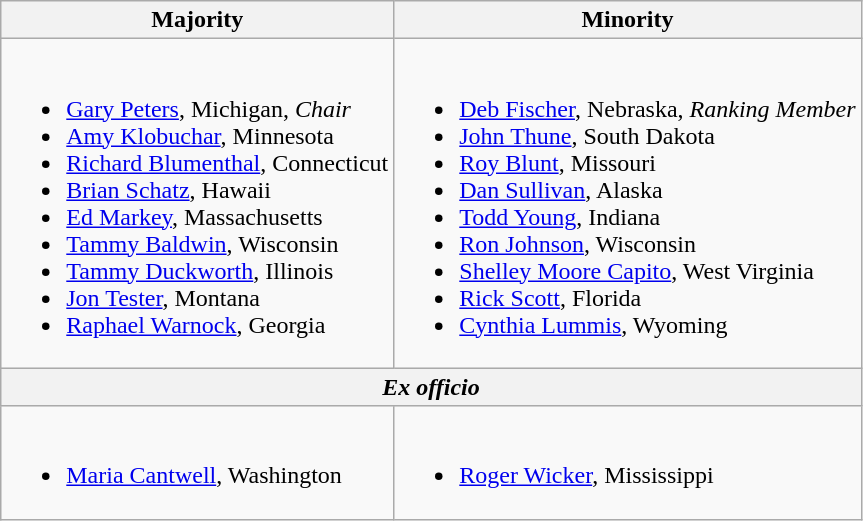<table class=wikitable>
<tr>
<th>Majority</th>
<th>Minority</th>
</tr>
<tr>
<td><br><ul><li><a href='#'>Gary Peters</a>, Michigan, <em>Chair</em></li><li><a href='#'>Amy Klobuchar</a>, Minnesota</li><li><a href='#'>Richard Blumenthal</a>, Connecticut</li><li><a href='#'>Brian Schatz</a>, Hawaii</li><li><a href='#'>Ed Markey</a>, Massachusetts</li><li><a href='#'>Tammy Baldwin</a>, Wisconsin</li><li><a href='#'>Tammy Duckworth</a>, Illinois</li><li><a href='#'>Jon Tester</a>, Montana</li><li><a href='#'>Raphael Warnock</a>, Georgia</li></ul></td>
<td><br><ul><li><a href='#'>Deb Fischer</a>, Nebraska, <em>Ranking Member</em></li><li><a href='#'>John Thune</a>, South Dakota</li><li><a href='#'>Roy Blunt</a>, Missouri</li><li><a href='#'>Dan Sullivan</a>, Alaska</li><li><a href='#'>Todd Young</a>, Indiana</li><li><a href='#'>Ron Johnson</a>, Wisconsin</li><li><a href='#'>Shelley Moore Capito</a>, West Virginia</li><li><a href='#'>Rick Scott</a>, Florida</li><li><a href='#'>Cynthia Lummis</a>, Wyoming</li></ul></td>
</tr>
<tr>
<th colspan=2><em>Ex officio</em></th>
</tr>
<tr>
<td><br><ul><li><a href='#'>Maria Cantwell</a>, Washington</li></ul></td>
<td><br><ul><li><a href='#'>Roger Wicker</a>, Mississippi</li></ul></td>
</tr>
</table>
